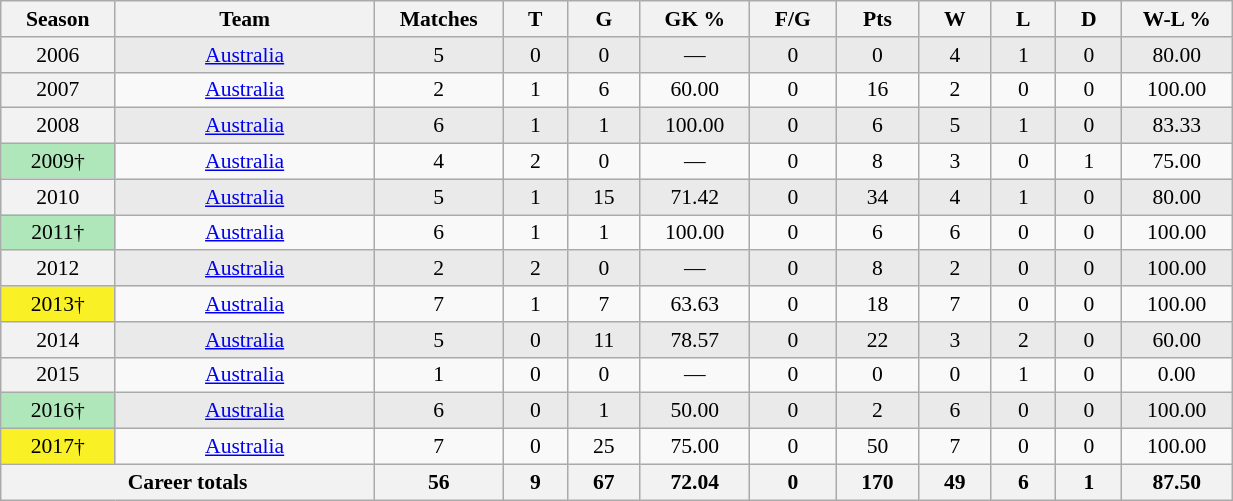<table class="wikitable sortable"  style="font-size:90%; text-align:center; width:65%;">
<tr>
<th width=2%>Season</th>
<th width=8%>Team</th>
<th width=2%>Matches</th>
<th width=2%>T</th>
<th width=2%>G</th>
<th width=2%>GK %</th>
<th width=2%>F/G</th>
<th width=2%>Pts</th>
<th width=2%>W</th>
<th width=2%>L</th>
<th width=2%>D</th>
<th width=2%>W-L %</th>
</tr>
<tr style="background-color: #EAEAEA">
<th scope="row" style="text-align:center; font-weight:normal">2006</th>
<td style="text-align:center;"><a href='#'>Australia</a></td>
<td>5</td>
<td>0</td>
<td>0</td>
<td>—</td>
<td>0</td>
<td>0</td>
<td>4</td>
<td>1</td>
<td>0</td>
<td>80.00</td>
</tr>
<tr>
<th scope="row" style="text-align:center; font-weight:normal">2007</th>
<td style="text-align:center;"><a href='#'>Australia</a></td>
<td>2</td>
<td>1</td>
<td>6</td>
<td>60.00</td>
<td>0</td>
<td>16</td>
<td>2</td>
<td>0</td>
<td>0</td>
<td>100.00</td>
</tr>
<tr style="background-color: #EAEAEA">
<th scope="row" style="text-align:center; font-weight:normal">2008</th>
<td style="text-align:center;"><a href='#'>Australia</a></td>
<td>6</td>
<td>1</td>
<td>1</td>
<td>100.00</td>
<td>0</td>
<td>6</td>
<td>5</td>
<td>1</td>
<td>0</td>
<td>83.33</td>
</tr>
<tr>
<th scope="row" style="text-align:center; background:#afe6ba; font-weight:normal">2009†</th>
<td style="text-align:center;"><a href='#'>Australia</a></td>
<td>4</td>
<td>2</td>
<td>0</td>
<td>—</td>
<td>0</td>
<td>8</td>
<td>3</td>
<td>0</td>
<td>1</td>
<td>75.00</td>
</tr>
<tr style="background-color: #EAEAEA">
<th scope="row" style="text-align:center; font-weight:normal">2010</th>
<td style="text-align:center;"><a href='#'>Australia</a></td>
<td>5</td>
<td>1</td>
<td>15</td>
<td>71.42</td>
<td>0</td>
<td>34</td>
<td>4</td>
<td>1</td>
<td>0</td>
<td>80.00</td>
</tr>
<tr>
<th scope="row" style="text-align:center; background:#afe6ba; font-weight:normal">2011†</th>
<td style="text-align:center;"><a href='#'>Australia</a></td>
<td>6</td>
<td>1</td>
<td>1</td>
<td>100.00</td>
<td>0</td>
<td>6</td>
<td>6</td>
<td>0</td>
<td>0</td>
<td>100.00</td>
</tr>
<tr style="background-color: #EAEAEA">
<th scope="row" style="text-align:center; font-weight:normal">2012</th>
<td style="text-align:center;"><a href='#'>Australia</a></td>
<td>2</td>
<td>2</td>
<td>0</td>
<td>—</td>
<td>0</td>
<td>8</td>
<td>2</td>
<td>0</td>
<td>0</td>
<td>100.00</td>
</tr>
<tr>
<th scope="row" style="text-align:center; background:#f9f025; font-weight:normal">2013†</th>
<td style="text-align:center;"><a href='#'>Australia</a></td>
<td>7</td>
<td>1</td>
<td>7</td>
<td>63.63</td>
<td>0</td>
<td>18</td>
<td>7</td>
<td>0</td>
<td>0</td>
<td>100.00</td>
</tr>
<tr style="background-color: #EAEAEA">
<th scope="row" style="text-align:center; font-weight:normal">2014</th>
<td style="text-align:center;"><a href='#'>Australia</a></td>
<td>5</td>
<td>0</td>
<td>11</td>
<td>78.57</td>
<td>0</td>
<td>22</td>
<td>3</td>
<td>2</td>
<td>0</td>
<td>60.00</td>
</tr>
<tr>
<th scope="row" style="text-align:center; font-weight:normal">2015</th>
<td style="text-align:center;"><a href='#'>Australia</a></td>
<td>1</td>
<td>0</td>
<td>0</td>
<td>—</td>
<td>0</td>
<td>0</td>
<td>0</td>
<td>1</td>
<td>0</td>
<td>0.00</td>
</tr>
<tr style="background-color: #EAEAEA">
<th scope="row" style="text-align:center; background:#afe6ba; font-weight:normal">2016†</th>
<td style="text-align:center;"><a href='#'>Australia</a></td>
<td>6</td>
<td>0</td>
<td>1</td>
<td>50.00</td>
<td>0</td>
<td>2</td>
<td>6</td>
<td>0</td>
<td>0</td>
<td>100.00</td>
</tr>
<tr>
<th scope="row" style="text-align:center; background:#f9f025; font-weight:normal">2017†</th>
<td style="text-align:center;"><a href='#'>Australia</a></td>
<td>7</td>
<td>0</td>
<td>25</td>
<td>75.00</td>
<td>0</td>
<td>50</td>
<td>7</td>
<td>0</td>
<td>0</td>
<td>100.00</td>
</tr>
<tr class="sortbottom">
<th colspan=2>Career totals</th>
<th>56</th>
<th>9</th>
<th>67</th>
<th>72.04</th>
<th>0</th>
<th>170</th>
<th>49</th>
<th>6</th>
<th>1</th>
<th>87.50</th>
</tr>
</table>
